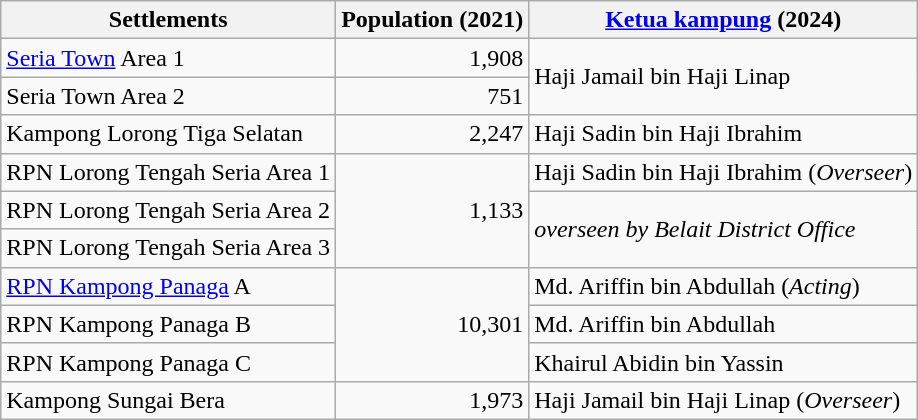<table class="wikitable">
<tr>
<th>Settlements</th>
<th>Population (2021)</th>
<th><a href='#'>Ketua kampung</a> (2024)</th>
</tr>
<tr>
<td><a href='#'>Seria Town</a> Area 1</td>
<td align="right">1,908</td>
<td rowspan="2">Haji Jamail bin Haji Linap</td>
</tr>
<tr>
<td>Seria Town Area 2</td>
<td align="right">751</td>
</tr>
<tr>
<td>Kampong Lorong Tiga Selatan</td>
<td align="right">2,247</td>
<td>Haji Sadin bin Haji Ibrahim</td>
</tr>
<tr>
<td>RPN Lorong Tengah Seria Area 1</td>
<td rowspan="3" align="right">1,133</td>
<td>Haji Sadin bin Haji Ibrahim (<em>Overseer</em>)</td>
</tr>
<tr>
<td>RPN Lorong Tengah Seria Area 2</td>
<td rowspan="2"><em>overseen by Belait District Office</em></td>
</tr>
<tr>
<td>RPN Lorong Tengah Seria Area 3</td>
</tr>
<tr>
<td><a href='#'>RPN Kampong Panaga</a> A</td>
<td rowspan="3" align="right">10,301</td>
<td>Md. Ariffin bin Abdullah (<em>Acting</em>)</td>
</tr>
<tr>
<td>RPN Kampong Panaga B</td>
<td>Md. Ariffin bin Abdullah</td>
</tr>
<tr>
<td>RPN Kampong Panaga C</td>
<td>Khairul Abidin bin Yassin</td>
</tr>
<tr>
<td>Kampong Sungai Bera</td>
<td align="right">1,973</td>
<td>Haji Jamail bin Haji Linap (<em>Overseer</em>)</td>
</tr>
</table>
